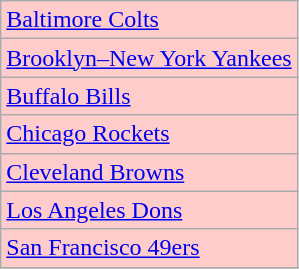<table class="wikitable">
<tr>
<td style="background-color: #FFCCCC;"><a href='#'>Baltimore Colts</a></td>
</tr>
<tr>
<td style="background-color: #FFCCCC;"><a href='#'>Brooklyn–New York Yankees</a></td>
</tr>
<tr>
<td style="background-color: #FFCCCC;"><a href='#'>Buffalo Bills</a></td>
</tr>
<tr>
<td style="background-color: #FFCCCC;"><a href='#'>Chicago Rockets</a></td>
</tr>
<tr>
<td style="background-color: #FFCCCC;"><a href='#'>Cleveland Browns</a></td>
</tr>
<tr>
<td style="background-color: #FFCCCC;"><a href='#'>Los Angeles Dons</a></td>
</tr>
<tr>
<td style="background-color: #FFCCCC;"><a href='#'>San Francisco 49ers</a></td>
</tr>
<tr>
</tr>
</table>
